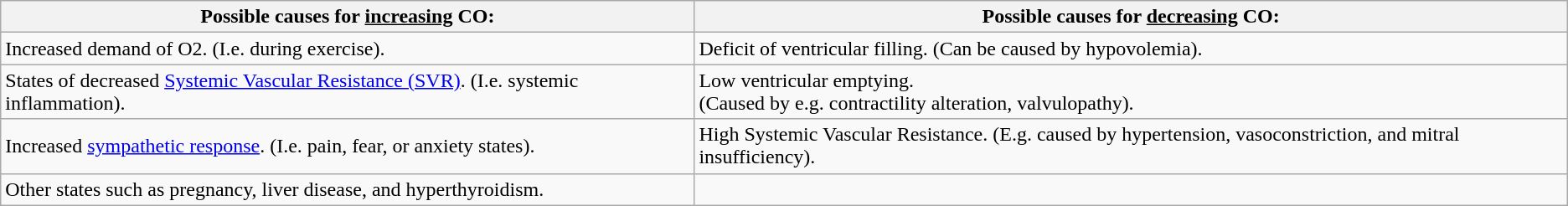<table class="wikitable">
<tr>
<th>Possible causes for <u>increasing</u> CO:</th>
<th>Possible causes for <u>decreasing</u> CO:</th>
</tr>
<tr>
<td>Increased demand of O2. (I.e. during exercise).</td>
<td>Deficit of ventricular filling. (Can be caused by hypovolemia).</td>
</tr>
<tr>
<td>States of decreased <a href='#'>Systemic Vascular Resistance (SVR)</a>. (I.e. systemic inflammation).</td>
<td>Low ventricular emptying.  <br>(Caused by e.g. contractility alteration, valvulopathy).</td>
</tr>
<tr>
<td>Increased <a href='#'>sympathetic response</a>. (I.e. pain, fear, or anxiety states).</td>
<td>High Systemic Vascular Resistance. (E.g. caused by hypertension, vasoconstriction, and mitral insufficiency).</td>
</tr>
<tr>
<td>Other states such as pregnancy, liver disease, and hyperthyroidism.</td>
<td></td>
</tr>
</table>
